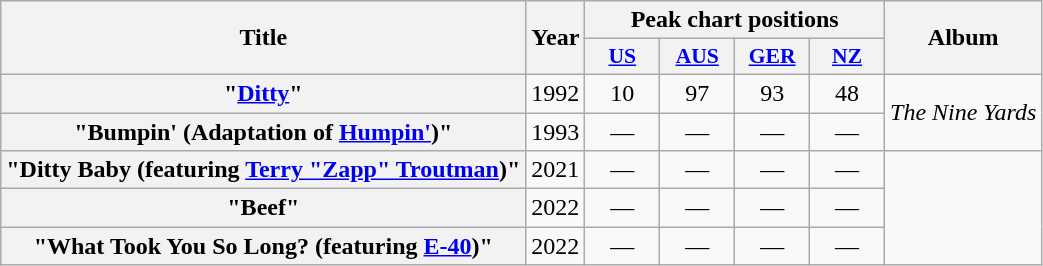<table class="wikitable plainrowheaders" style="text-align:center;">
<tr>
<th scope="col" rowspan="2">Title</th>
<th scope="col" rowspan="2">Year</th>
<th scope="col" colspan="4">Peak chart positions</th>
<th scope="col" rowspan="2">Album</th>
</tr>
<tr>
<th scope="col" style="width:3em;font-size:90%;"><a href='#'>US</a></th>
<th scope="col" style="width:3em;font-size:90%;"><a href='#'>AUS</a><br></th>
<th scope="col" style="width:3em;font-size:90%;"><a href='#'>GER</a><br></th>
<th scope="col" style="width:3em;font-size:90%;"><a href='#'>NZ</a><br></th>
</tr>
<tr>
<th scope="row">"<a href='#'>Ditty</a>"</th>
<td>1992</td>
<td>10</td>
<td>97</td>
<td>93</td>
<td>48</td>
<td rowspan="2"><em>The Nine Yards</em></td>
</tr>
<tr>
<th scope="row">"Bumpin' (Adaptation of <a href='#'>Humpin'</a>)"</th>
<td>1993</td>
<td>—</td>
<td>—</td>
<td>—</td>
<td>—</td>
</tr>
<tr>
<th scope="row">"Ditty Baby (featuring <a href='#'>Terry "Zapp" Troutman</a>)"</th>
<td>2021</td>
<td>—</td>
<td>—</td>
<td>—</td>
<td>—</td>
</tr>
<tr>
<th scope="row">"Beef"</th>
<td>2022</td>
<td>—</td>
<td>—</td>
<td>—</td>
<td>—</td>
</tr>
<tr>
<th scope="row">"What Took You So Long? (featuring <a href='#'>E-40</a>)"</th>
<td>2022</td>
<td>—</td>
<td>—</td>
<td>—</td>
<td>—</td>
</tr>
</table>
